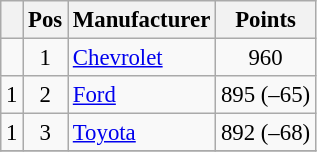<table class="wikitable" style="font-size: 95%;">
<tr>
<th></th>
<th>Pos</th>
<th>Manufacturer</th>
<th>Points</th>
</tr>
<tr>
<td align="left"></td>
<td style="text-align:center;">1</td>
<td><a href='#'>Chevrolet</a></td>
<td style="text-align:center;">960</td>
</tr>
<tr>
<td align="left"> 1</td>
<td style="text-align:center;">2</td>
<td><a href='#'>Ford</a></td>
<td style="text-align:center;">895 (–65)</td>
</tr>
<tr>
<td align="left"> 1</td>
<td style="text-align:center;">3</td>
<td><a href='#'>Toyota</a></td>
<td style="text-align:center;">892 (–68)</td>
</tr>
<tr class="sortbottom">
</tr>
</table>
